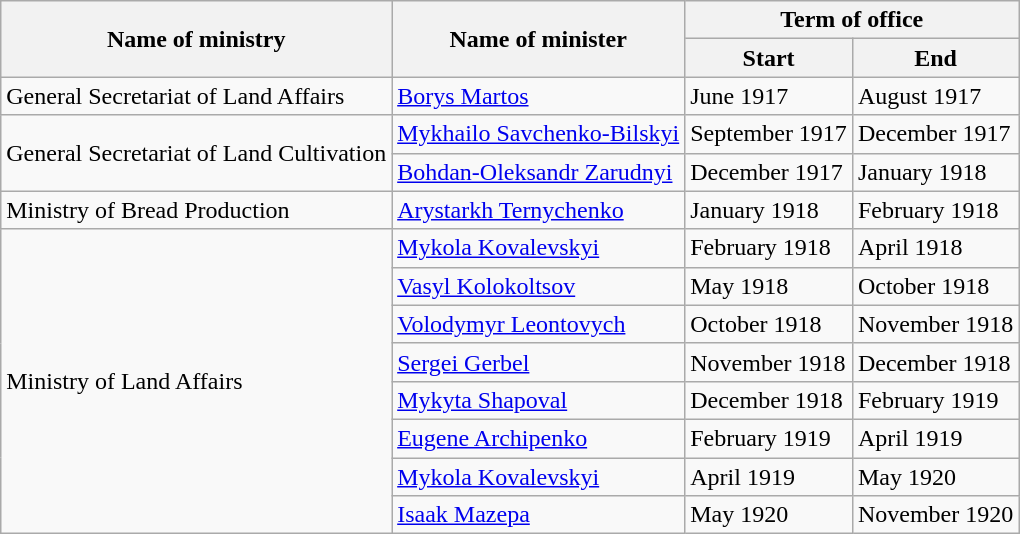<table class="wikitable">
<tr>
<th rowspan="2">Name of ministry</th>
<th rowspan="2">Name of minister</th>
<th colspan="2">Term of office</th>
</tr>
<tr>
<th>Start</th>
<th>End</th>
</tr>
<tr>
<td>General Secretariat of Land Affairs</td>
<td><a href='#'>Borys Martos</a></td>
<td>June 1917</td>
<td>August 1917</td>
</tr>
<tr>
<td rowspan="2">General Secretariat of Land Cultivation</td>
<td><a href='#'>Mykhailo Savchenko-Bilskyi</a></td>
<td>September 1917</td>
<td>December 1917</td>
</tr>
<tr>
<td><a href='#'>Bohdan-Oleksandr Zarudnyi</a></td>
<td>December 1917</td>
<td>January 1918</td>
</tr>
<tr>
<td>Ministry of Bread Production</td>
<td><a href='#'>Arystarkh Ternychenko</a></td>
<td>January 1918</td>
<td>February 1918</td>
</tr>
<tr>
<td rowspan="8">Ministry of Land Affairs</td>
<td><a href='#'>Mykola Kovalevskyi</a></td>
<td>February 1918</td>
<td>April 1918</td>
</tr>
<tr>
<td><a href='#'>Vasyl Kolokoltsov</a></td>
<td>May 1918</td>
<td>October 1918</td>
</tr>
<tr>
<td><a href='#'>Volodymyr Leontovych</a></td>
<td>October 1918</td>
<td>November 1918</td>
</tr>
<tr>
<td><a href='#'>Sergei Gerbel</a></td>
<td>November 1918</td>
<td>December 1918</td>
</tr>
<tr>
<td><a href='#'>Mykyta Shapoval</a></td>
<td>December 1918</td>
<td>February 1919</td>
</tr>
<tr>
<td><a href='#'>Eugene Archipenko</a></td>
<td>February 1919</td>
<td>April 1919</td>
</tr>
<tr>
<td><a href='#'>Mykola Kovalevskyi</a></td>
<td>April 1919</td>
<td>May 1920</td>
</tr>
<tr>
<td><a href='#'>Isaak Mazepa</a></td>
<td>May 1920</td>
<td>November 1920</td>
</tr>
</table>
